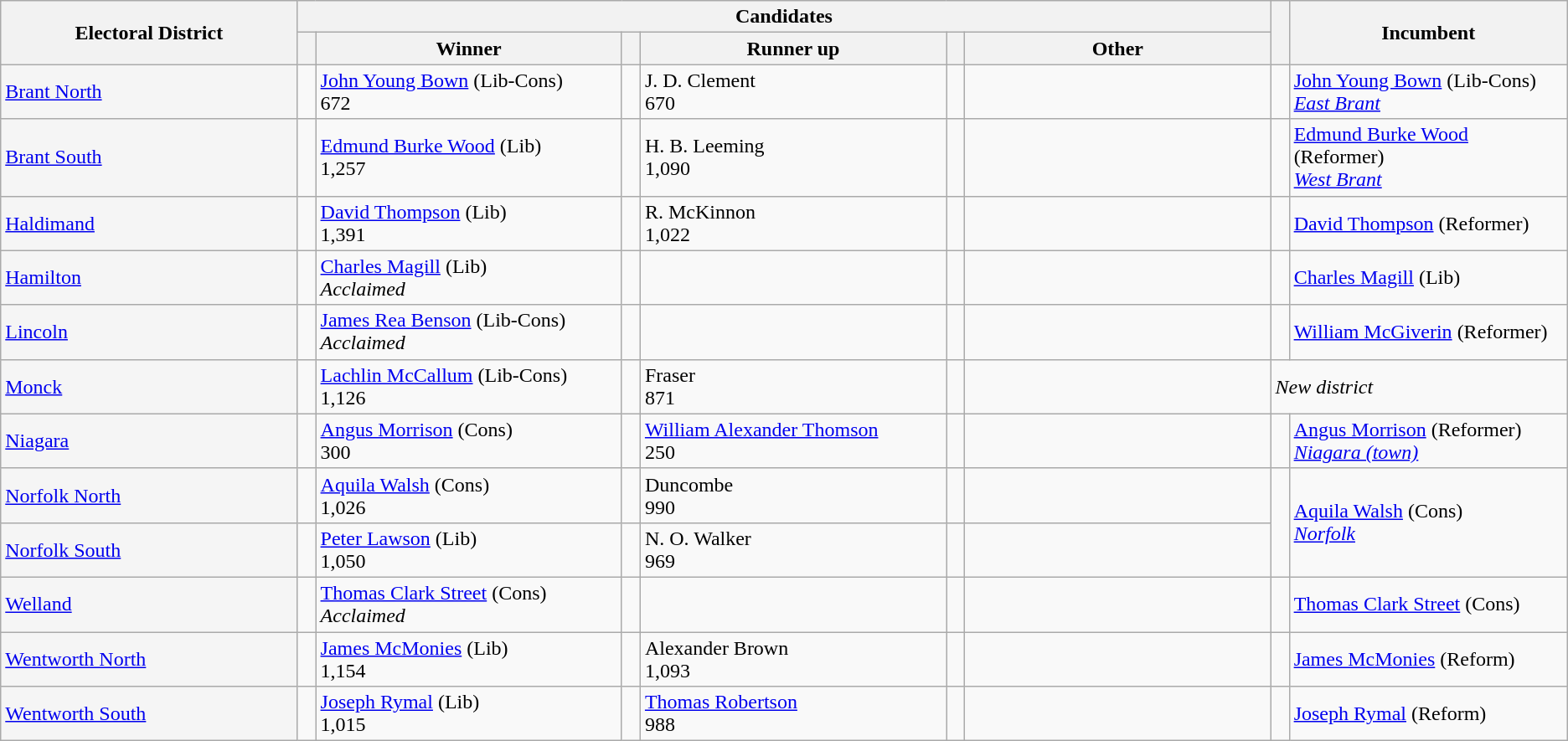<table class="wikitable">
<tr>
<th width=16% rowspan=2>Electoral District</th>
<th colspan=6>Candidates</th>
<th width=1% rowspan=2> </th>
<th width=15% rowspan=2>Incumbent</th>
</tr>
<tr>
<th width=1%> </th>
<th width=16.5%>Winner</th>
<th width=1%> </th>
<th width=16.5%>Runner up</th>
<th width=1%> </th>
<th width=16.5%>Other</th>
</tr>
<tr>
<td style="background:whitesmoke;"><a href='#'>Brant North</a></td>
<td></td>
<td><a href='#'>John Young Bown</a> (Lib-Cons) <br> 672</td>
<td></td>
<td>J. D. Clement <br> 670</td>
<td></td>
<td></td>
<td></td>
<td><a href='#'>John Young Bown</a> (Lib-Cons) <br> <span><em><a href='#'>East Brant</a></em></span></td>
</tr>
<tr>
<td style="background:whitesmoke;"><a href='#'>Brant South</a></td>
<td></td>
<td><a href='#'>Edmund Burke Wood</a> (Lib) <br> 1,257</td>
<td></td>
<td>H. B. Leeming <br> 1,090</td>
<td></td>
<td></td>
<td></td>
<td><a href='#'>Edmund Burke Wood</a> (Reformer) <br> <span><em><a href='#'>West Brant</a></em></span></td>
</tr>
<tr>
<td style="background:whitesmoke;"><a href='#'>Haldimand</a></td>
<td></td>
<td><a href='#'>David Thompson</a> (Lib) <br> 1,391</td>
<td></td>
<td>R. McKinnon <br> 1,022</td>
<td></td>
<td></td>
<td></td>
<td><a href='#'>David Thompson</a> (Reformer)</td>
</tr>
<tr>
<td style="background:whitesmoke;"><a href='#'>Hamilton</a></td>
<td></td>
<td><a href='#'>Charles Magill</a> (Lib) <br> <em>Acclaimed</em></td>
<td></td>
<td></td>
<td></td>
<td></td>
<td></td>
<td><a href='#'>Charles Magill</a> (Lib)</td>
</tr>
<tr>
<td style="background:whitesmoke;"><a href='#'>Lincoln</a></td>
<td></td>
<td><a href='#'>James Rea Benson</a> (Lib-Cons) <br> <em>Acclaimed</em></td>
<td></td>
<td></td>
<td></td>
<td></td>
<td></td>
<td><a href='#'>William McGiverin</a> (Reformer)</td>
</tr>
<tr>
<td style="background:whitesmoke;"><a href='#'>Monck</a></td>
<td></td>
<td><a href='#'>Lachlin McCallum</a> (Lib-Cons) <br> 1,126</td>
<td></td>
<td>Fraser <br> 871</td>
<td></td>
<td></td>
<td colspan="2"><em>New district</em></td>
</tr>
<tr>
<td style="background:whitesmoke;"><a href='#'>Niagara</a></td>
<td></td>
<td><a href='#'>Angus Morrison</a> (Cons) <br> 300</td>
<td></td>
<td><a href='#'>William Alexander Thomson</a> <br> 250</td>
<td></td>
<td></td>
<td></td>
<td><a href='#'>Angus Morrison</a> (Reformer) <br><span><em><a href='#'>Niagara (town)</a></em></span></td>
</tr>
<tr>
<td style="background:whitesmoke;"><a href='#'>Norfolk North</a></td>
<td></td>
<td><a href='#'>Aquila Walsh</a> (Cons) <br> 1,026</td>
<td></td>
<td>Duncombe <br> 990</td>
<td></td>
<td></td>
<td rowspan="2" ></td>
<td rowspan="2"><a href='#'>Aquila Walsh</a> (Cons)<br><span><em><a href='#'>Norfolk</a></em></span></td>
</tr>
<tr>
<td style="background:whitesmoke;"><a href='#'>Norfolk South</a></td>
<td></td>
<td><a href='#'>Peter Lawson</a> (Lib) <br> 1,050</td>
<td></td>
<td>N. O. Walker <br> 969</td>
<td></td>
<td></td>
</tr>
<tr>
<td style="background:whitesmoke;"><a href='#'>Welland</a></td>
<td></td>
<td><a href='#'>Thomas Clark Street</a> (Cons) <br> <em>Acclaimed</em></td>
<td></td>
<td></td>
<td></td>
<td></td>
<td></td>
<td><a href='#'>Thomas Clark Street</a> (Cons)</td>
</tr>
<tr>
<td style="background:whitesmoke;"><a href='#'>Wentworth North</a></td>
<td></td>
<td><a href='#'>James McMonies</a> (Lib) <br> 1,154</td>
<td></td>
<td>Alexander Brown <br> 1,093</td>
<td></td>
<td></td>
<td></td>
<td><a href='#'>James McMonies</a> (Reform)</td>
</tr>
<tr>
<td style="background:whitesmoke;"><a href='#'>Wentworth South</a></td>
<td></td>
<td><a href='#'>Joseph Rymal</a> (Lib) <br> 1,015</td>
<td></td>
<td><a href='#'>Thomas Robertson</a> <br> 988</td>
<td></td>
<td></td>
<td></td>
<td><a href='#'>Joseph Rymal</a> (Reform)</td>
</tr>
</table>
